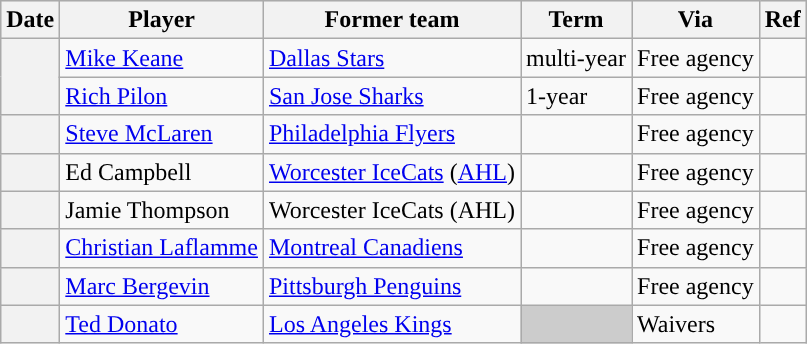<table class="wikitable plainrowheaders">
<tr style="background:#ddd; text-align:center;">
<th>Date</th>
<th>Player</th>
<th>Former team</th>
<th>Term</th>
<th>Via</th>
<th>Ref</th>
</tr>
<tr>
<th scope="row" rowspan=2></th>
<td><a href='#'>Mike Keane</a></td>
<td><a href='#'>Dallas Stars</a></td>
<td>multi-year</td>
<td>Free agency</td>
<td></td>
</tr>
<tr>
<td><a href='#'>Rich Pilon</a></td>
<td><a href='#'>San Jose Sharks</a></td>
<td>1-year</td>
<td>Free agency</td>
<td></td>
</tr>
<tr>
<th scope="row"></th>
<td><a href='#'>Steve McLaren</a></td>
<td><a href='#'>Philadelphia Flyers</a></td>
<td></td>
<td>Free agency</td>
<td></td>
</tr>
<tr>
<th scope="row"></th>
<td>Ed Campbell</td>
<td><a href='#'>Worcester IceCats</a> (<a href='#'>AHL</a>)</td>
<td></td>
<td>Free agency</td>
<td></td>
</tr>
<tr>
<th scope="row"></th>
<td>Jamie Thompson</td>
<td>Worcester IceCats (AHL)</td>
<td></td>
<td>Free agency</td>
<td></td>
</tr>
<tr>
<th scope="row"></th>
<td><a href='#'>Christian Laflamme</a></td>
<td><a href='#'>Montreal Canadiens</a></td>
<td></td>
<td>Free agency</td>
<td></td>
</tr>
<tr>
<th scope="row"></th>
<td><a href='#'>Marc Bergevin</a></td>
<td><a href='#'>Pittsburgh Penguins</a></td>
<td></td>
<td>Free agency</td>
<td></td>
</tr>
<tr>
<th scope="row"></th>
<td><a href='#'>Ted Donato</a></td>
<td><a href='#'>Los Angeles Kings</a></td>
<td style="background:#ccc"></td>
<td>Waivers</td>
<td></td>
</tr>
</table>
